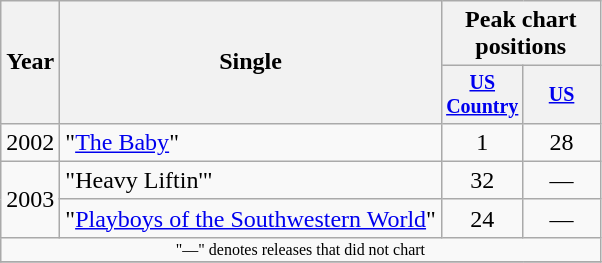<table class="wikitable" style="text-align:center;">
<tr>
<th rowspan=2>Year</th>
<th rowspan=2>Single</th>
<th colspan=2>Peak chart<br>positions</th>
</tr>
<tr style="font-size:smaller;">
<th width="45"><a href='#'>US Country</a></th>
<th width="45"><a href='#'>US</a></th>
</tr>
<tr>
<td>2002</td>
<td align="left">"<a href='#'>The Baby</a>"</td>
<td>1</td>
<td>28</td>
</tr>
<tr>
<td rowspan=2>2003</td>
<td align="left">"Heavy Liftin'"</td>
<td>32</td>
<td>—</td>
</tr>
<tr>
<td align="left">"<a href='#'>Playboys of the Southwestern World</a>"</td>
<td>24</td>
<td>—</td>
</tr>
<tr>
<td colspan=4 style="font-size:8pt">"—" denotes releases that did not chart</td>
</tr>
<tr>
</tr>
</table>
